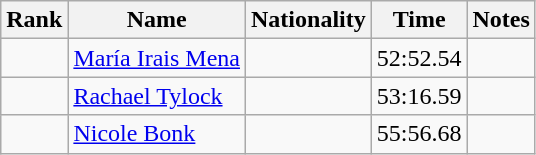<table class="wikitable sortable" style="text-align:center">
<tr>
<th>Rank</th>
<th>Name</th>
<th>Nationality</th>
<th>Time</th>
<th>Notes</th>
</tr>
<tr>
<td></td>
<td align=left><a href='#'>María Irais Mena</a></td>
<td align=left></td>
<td>52:52.54</td>
<td></td>
</tr>
<tr>
<td></td>
<td align=left><a href='#'>Rachael Tylock</a></td>
<td align=left></td>
<td>53:16.59</td>
<td></td>
</tr>
<tr>
<td></td>
<td align=left><a href='#'>Nicole Bonk</a></td>
<td align=left></td>
<td>55:56.68</td>
<td></td>
</tr>
</table>
